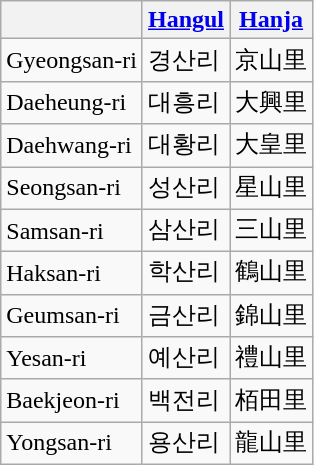<table class="wikitable">
<tr>
<th></th>
<th><a href='#'>Hangul</a></th>
<th><a href='#'>Hanja</a></th>
</tr>
<tr>
<td>Gyeongsan-ri</td>
<td>경산리</td>
<td>京山里</td>
</tr>
<tr>
<td>Daeheung-ri</td>
<td>대흥리</td>
<td>大興里</td>
</tr>
<tr>
<td>Daehwang-ri</td>
<td>대황리</td>
<td>大皇里</td>
</tr>
<tr>
<td>Seongsan-ri</td>
<td>성산리</td>
<td>星山里</td>
</tr>
<tr>
<td>Samsan-ri</td>
<td>삼산리</td>
<td>三山里</td>
</tr>
<tr>
<td>Haksan-ri</td>
<td>학산리</td>
<td>鶴山里</td>
</tr>
<tr>
<td>Geumsan-ri</td>
<td>금산리</td>
<td>錦山里</td>
</tr>
<tr>
<td>Yesan-ri</td>
<td>예산리</td>
<td>禮山里</td>
</tr>
<tr>
<td>Baekjeon-ri</td>
<td>백전리</td>
<td>栢田里</td>
</tr>
<tr>
<td>Yongsan-ri</td>
<td>용산리</td>
<td>龍山里</td>
</tr>
</table>
